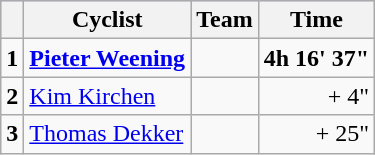<table class="wikitable">
<tr style="background:#ccccff;">
<th></th>
<th>Cyclist</th>
<th>Team</th>
<th>Time</th>
</tr>
<tr>
<td><strong>1</strong></td>
<td><strong><a href='#'>Pieter Weening</a></strong></td>
<td><strong></strong></td>
<td align="right"><strong>4h 16' 37"</strong></td>
</tr>
<tr>
<td><strong>2</strong></td>
<td><a href='#'>Kim Kirchen</a></td>
<td></td>
<td align="right">+ 4"</td>
</tr>
<tr>
<td><strong>3</strong></td>
<td><a href='#'>Thomas Dekker</a></td>
<td></td>
<td align="right">+ 25"</td>
</tr>
</table>
